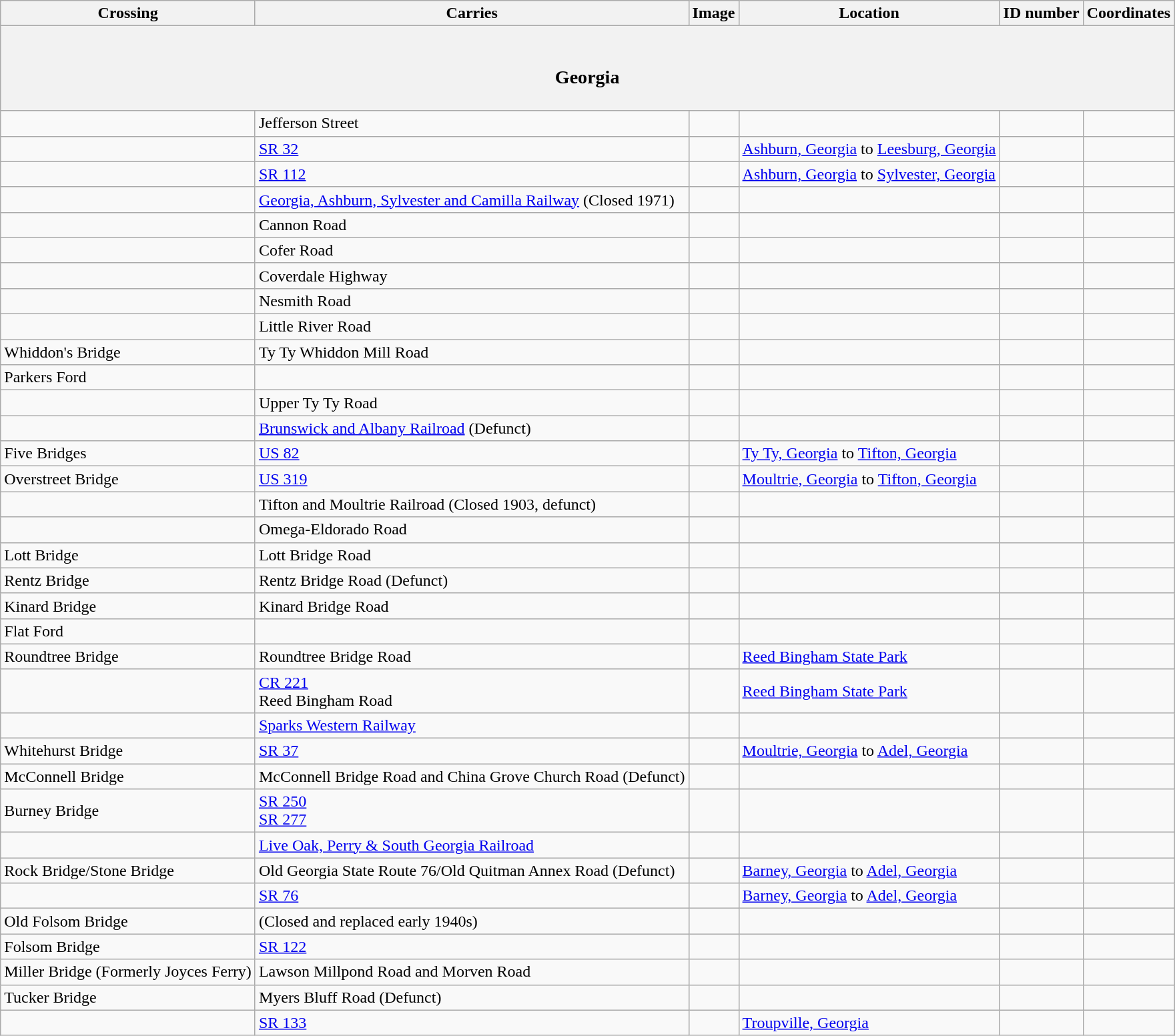<table class=wikitable>
<tr>
<th>Crossing</th>
<th>Carries</th>
<th>Image</th>
<th>Location</th>
<th>ID number</th>
<th>Coordinates</th>
</tr>
<tr>
<th colspan=6><br><h3>Georgia</h3></th>
</tr>
<tr>
<td></td>
<td>Jefferson Street</td>
<td></td>
<td></td>
<td></td>
<td></td>
</tr>
<tr>
<td></td>
<td><a href='#'>SR 32</a></td>
<td></td>
<td><a href='#'>Ashburn, Georgia</a> to <a href='#'>Leesburg, Georgia</a></td>
<td></td>
<td></td>
</tr>
<tr>
<td></td>
<td><a href='#'>SR 112</a></td>
<td></td>
<td><a href='#'>Ashburn, Georgia</a> to <a href='#'>Sylvester, Georgia</a></td>
<td></td>
<td></td>
</tr>
<tr>
<td></td>
<td><a href='#'>Georgia, Ashburn, Sylvester and Camilla Railway</a> (Closed 1971)</td>
<td></td>
<td></td>
<td></td>
<td></td>
</tr>
<tr>
<td></td>
<td>Cannon Road</td>
<td></td>
<td></td>
<td></td>
<td></td>
</tr>
<tr>
<td></td>
<td>Cofer Road</td>
<td></td>
<td></td>
<td></td>
<td></td>
</tr>
<tr>
<td></td>
<td>Coverdale Highway</td>
<td></td>
<td></td>
<td></td>
<td></td>
</tr>
<tr>
<td></td>
<td>Nesmith Road</td>
<td></td>
<td></td>
<td></td>
<td></td>
</tr>
<tr>
<td></td>
<td>Little River Road</td>
<td></td>
<td></td>
<td></td>
<td></td>
</tr>
<tr>
<td>Whiddon's Bridge</td>
<td>Ty Ty Whiddon Mill Road</td>
<td></td>
<td></td>
<td></td>
<td></td>
</tr>
<tr>
<td>Parkers Ford</td>
<td></td>
<td></td>
<td></td>
<td></td>
<td></td>
</tr>
<tr>
<td></td>
<td>Upper Ty Ty Road</td>
<td></td>
<td></td>
<td></td>
<td></td>
</tr>
<tr>
<td></td>
<td><a href='#'>Brunswick and Albany Railroad</a> (Defunct)</td>
<td></td>
<td></td>
<td></td>
<td></td>
</tr>
<tr>
<td>Five Bridges</td>
<td> <a href='#'>US 82</a></td>
<td></td>
<td><a href='#'>Ty Ty, Georgia</a> to <a href='#'>Tifton, Georgia</a></td>
<td></td>
<td></td>
</tr>
<tr>
<td>Overstreet Bridge</td>
<td> <a href='#'>US 319</a></td>
<td></td>
<td><a href='#'>Moultrie, Georgia</a> to <a href='#'>Tifton, Georgia</a></td>
<td></td>
<td></td>
</tr>
<tr>
<td></td>
<td>Tifton and Moultrie Railroad (Closed 1903, defunct)</td>
<td></td>
<td></td>
<td></td>
<td></td>
</tr>
<tr>
<td></td>
<td>Omega-Eldorado Road</td>
<td></td>
<td></td>
<td></td>
<td></td>
</tr>
<tr>
<td>Lott Bridge</td>
<td>Lott Bridge Road</td>
<td></td>
<td></td>
<td></td>
<td></td>
</tr>
<tr>
<td>Rentz Bridge</td>
<td>Rentz Bridge Road (Defunct)</td>
<td></td>
<td></td>
<td></td>
<td></td>
</tr>
<tr>
<td>Kinard Bridge</td>
<td>Kinard Bridge Road</td>
<td></td>
<td></td>
<td></td>
<td></td>
</tr>
<tr>
<td>Flat Ford</td>
<td></td>
<td></td>
<td></td>
<td></td>
<td></td>
</tr>
<tr>
<td>Roundtree Bridge</td>
<td>Roundtree Bridge Road</td>
<td></td>
<td><a href='#'>Reed Bingham State Park</a></td>
<td></td>
<td></td>
</tr>
<tr>
<td></td>
<td> <a href='#'>CR 221</a> <br> Reed Bingham Road</td>
<td></td>
<td><a href='#'>Reed Bingham State Park</a></td>
<td></td>
<td></td>
</tr>
<tr>
<td></td>
<td><a href='#'>Sparks Western Railway</a></td>
<td></td>
<td></td>
<td></td>
<td></td>
</tr>
<tr>
<td>Whitehurst Bridge</td>
<td> <a href='#'>SR 37</a></td>
<td></td>
<td><a href='#'>Moultrie, Georgia</a> to <a href='#'>Adel, Georgia</a></td>
<td></td>
<td></td>
</tr>
<tr>
<td>McConnell Bridge</td>
<td>McConnell Bridge Road and China Grove Church Road (Defunct)</td>
<td></td>
<td></td>
<td></td>
<td></td>
</tr>
<tr>
<td>Burney Bridge</td>
<td> <a href='#'>SR 250</a> <br> <a href='#'>SR 277</a></td>
<td></td>
<td></td>
<td></td>
<td></td>
</tr>
<tr>
<td></td>
<td><a href='#'>Live Oak, Perry & South Georgia Railroad</a></td>
<td></td>
<td></td>
<td></td>
<td></td>
</tr>
<tr>
<td>Rock Bridge/Stone Bridge</td>
<td>Old Georgia State Route 76/Old Quitman Annex Road (Defunct)</td>
<td></td>
<td><a href='#'>Barney, Georgia</a> to <a href='#'>Adel, Georgia</a></td>
<td></td>
<td></td>
</tr>
<tr>
<td></td>
<td> <a href='#'>SR 76</a></td>
<td></td>
<td><a href='#'>Barney, Georgia</a> to <a href='#'>Adel, Georgia</a></td>
<td></td>
<td></td>
</tr>
<tr>
<td>Old Folsom Bridge</td>
<td>(Closed and replaced early 1940s)</td>
<td></td>
<td></td>
<td></td>
<td></td>
</tr>
<tr>
<td>Folsom Bridge</td>
<td> <a href='#'>SR 122</a></td>
<td></td>
<td></td>
<td></td>
<td></td>
</tr>
<tr>
<td>Miller Bridge (Formerly Joyces Ferry)</td>
<td>Lawson Millpond Road and Morven Road</td>
<td></td>
<td></td>
<td></td>
<td></td>
</tr>
<tr>
<td>Tucker Bridge</td>
<td>Myers Bluff Road (Defunct)</td>
<td></td>
<td></td>
<td></td>
<td></td>
</tr>
<tr>
<td></td>
<td> <a href='#'>SR 133</a></td>
<td></td>
<td><a href='#'>Troupville, Georgia</a></td>
<td></td>
<td></td>
</tr>
</table>
